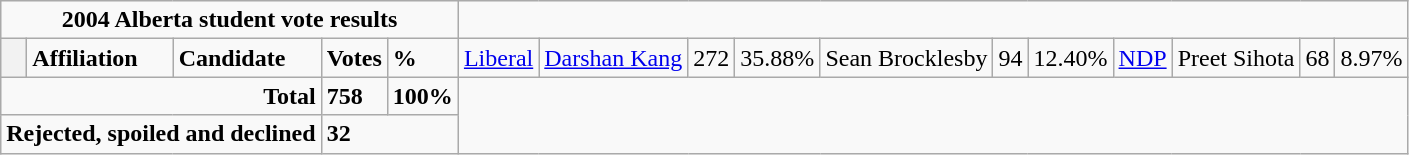<table class="wikitable">
<tr>
<td colspan="5" align="center"><strong>2004 Alberta student vote results</strong></td>
</tr>
<tr>
<th style="width: 10px;"></th>
<td><strong>Affiliation</strong></td>
<td><strong>Candidate</strong></td>
<td><strong>Votes</strong></td>
<td><strong>%</strong><br>
</td>
<td><a href='#'>Liberal</a></td>
<td><a href='#'>Darshan Kang</a></td>
<td>272</td>
<td>35.88%<br></td>
<td>Sean Brocklesby</td>
<td>94</td>
<td>12.40%<br></td>
<td><a href='#'>NDP</a></td>
<td>Preet Sihota</td>
<td>68</td>
<td>8.97%<br></td>
</tr>
<tr>
<td colspan="3" align="right"><strong>Total</strong></td>
<td><strong>758</strong></td>
<td><strong>100%</strong></td>
</tr>
<tr>
<td colspan="3" align="right"><strong>Rejected, spoiled and declined</strong></td>
<td colspan="2"><strong>32</strong></td>
</tr>
</table>
